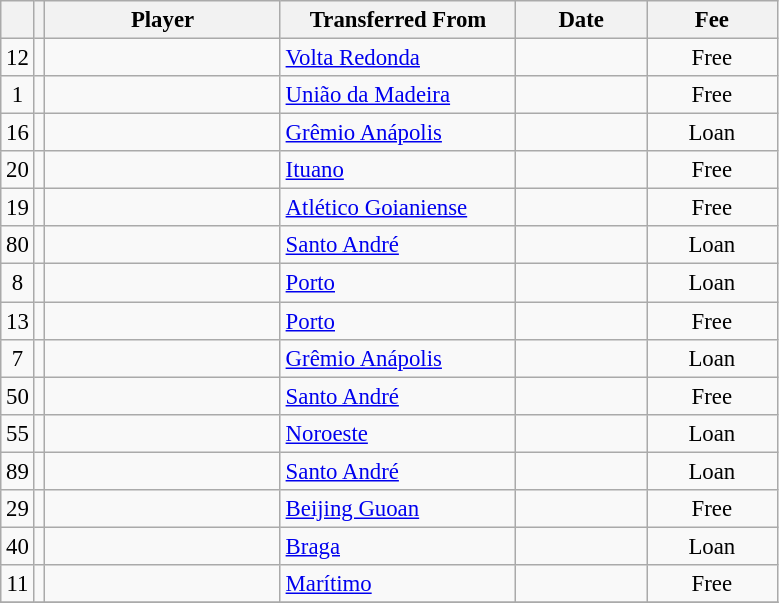<table class="wikitable plainrowheaders sortable" style="font-size:95%">
<tr>
<th></th>
<th></th>
<th scope=col style="width:150px;"><strong>Player</strong></th>
<th scope=col style="width:150px;"><strong>Transferred From</strong></th>
<th scope=col style="width:80px;"><strong>Date</strong></th>
<th scope=col style="width:80px;"><strong>Fee</strong></th>
</tr>
<tr>
<td align=center>12</td>
<td align=center></td>
<td></td>
<td> <a href='#'>Volta Redonda</a></td>
<td align=center></td>
<td align=center>Free</td>
</tr>
<tr>
<td align=center>1</td>
<td align=center></td>
<td></td>
<td> <a href='#'>União da Madeira</a></td>
<td align=center></td>
<td align=center>Free</td>
</tr>
<tr>
<td align=center>16</td>
<td align=center></td>
<td></td>
<td> <a href='#'>Grêmio Anápolis</a></td>
<td align=center></td>
<td align=center>Loan</td>
</tr>
<tr>
<td align=center>20</td>
<td align=center></td>
<td></td>
<td> <a href='#'>Ituano</a></td>
<td align=center></td>
<td align=center>Free</td>
</tr>
<tr>
<td align=center>19</td>
<td align=center></td>
<td></td>
<td> <a href='#'>Atlético Goianiense</a></td>
<td align=center></td>
<td align=center>Free</td>
</tr>
<tr>
<td align=center>80</td>
<td align=center></td>
<td></td>
<td> <a href='#'>Santo André</a></td>
<td align=center></td>
<td align=center>Loan</td>
</tr>
<tr>
<td align=center>8</td>
<td align=center></td>
<td></td>
<td> <a href='#'>Porto</a></td>
<td align=center></td>
<td align=center>Loan</td>
</tr>
<tr>
<td align=center>13</td>
<td align=center></td>
<td></td>
<td> <a href='#'>Porto</a></td>
<td align=center></td>
<td align=center>Free</td>
</tr>
<tr>
<td align=center>7</td>
<td align=center></td>
<td></td>
<td> <a href='#'>Grêmio Anápolis</a></td>
<td align=center></td>
<td align=center>Loan</td>
</tr>
<tr>
<td align=center>50</td>
<td align=center></td>
<td></td>
<td> <a href='#'>Santo André</a></td>
<td align=center></td>
<td align=center>Free</td>
</tr>
<tr>
<td align=center>55</td>
<td align=center></td>
<td></td>
<td> <a href='#'>Noroeste</a></td>
<td align=center></td>
<td align=center>Loan</td>
</tr>
<tr>
<td align=center>89</td>
<td align=center></td>
<td></td>
<td> <a href='#'>Santo André</a></td>
<td align=center></td>
<td align=center>Loan</td>
</tr>
<tr>
<td align=center>29</td>
<td align=center></td>
<td></td>
<td> <a href='#'>Beijing Guoan</a></td>
<td align=center></td>
<td align=center>Free</td>
</tr>
<tr>
<td align=center>40</td>
<td align=center></td>
<td></td>
<td> <a href='#'>Braga</a></td>
<td align=center></td>
<td align=center>Loan</td>
</tr>
<tr>
<td align=center>11</td>
<td align=center></td>
<td></td>
<td> <a href='#'>Marítimo</a></td>
<td align=center></td>
<td align=center>Free</td>
</tr>
<tr>
</tr>
</table>
